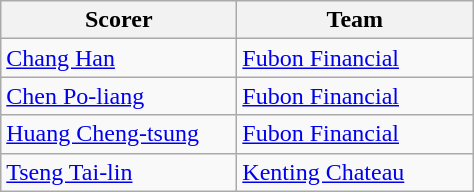<table class="wikitable">
<tr>
<th width="150">Scorer</th>
<th width="150">Team</th>
</tr>
<tr>
<td><a href='#'>Chang Han</a></td>
<td><a href='#'>Fubon Financial</a></td>
</tr>
<tr>
<td><a href='#'>Chen Po-liang</a></td>
<td><a href='#'>Fubon Financial</a></td>
</tr>
<tr>
<td><a href='#'>Huang Cheng-tsung</a></td>
<td><a href='#'>Fubon Financial</a></td>
</tr>
<tr>
<td><a href='#'>Tseng Tai-lin</a></td>
<td><a href='#'>Kenting Chateau</a></td>
</tr>
</table>
